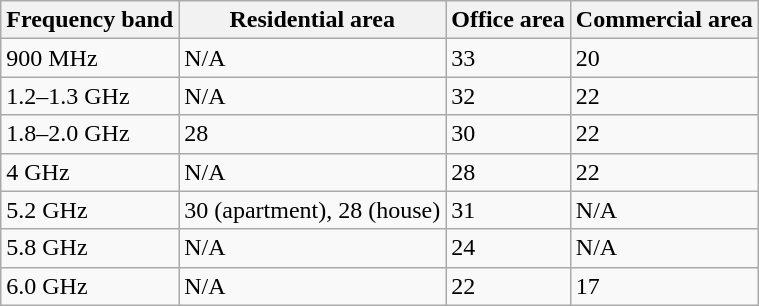<table class="wikitable">
<tr>
<th>Frequency band</th>
<th>Residential area</th>
<th>Office area</th>
<th>Commercial area</th>
</tr>
<tr>
<td>900 MHz</td>
<td>N/A</td>
<td>33</td>
<td>20</td>
</tr>
<tr>
<td>1.2–1.3 GHz</td>
<td>N/A</td>
<td>32</td>
<td>22</td>
</tr>
<tr>
<td>1.8–2.0 GHz</td>
<td>28</td>
<td>30</td>
<td>22</td>
</tr>
<tr>
<td>4 GHz</td>
<td>N/A</td>
<td>28</td>
<td>22</td>
</tr>
<tr>
<td>5.2 GHz</td>
<td>30 (apartment), 28 (house)</td>
<td>31</td>
<td>N/A</td>
</tr>
<tr>
<td>5.8 GHz</td>
<td>N/A</td>
<td>24</td>
<td>N/A</td>
</tr>
<tr>
<td>6.0 GHz</td>
<td>N/A</td>
<td>22</td>
<td>17</td>
</tr>
</table>
